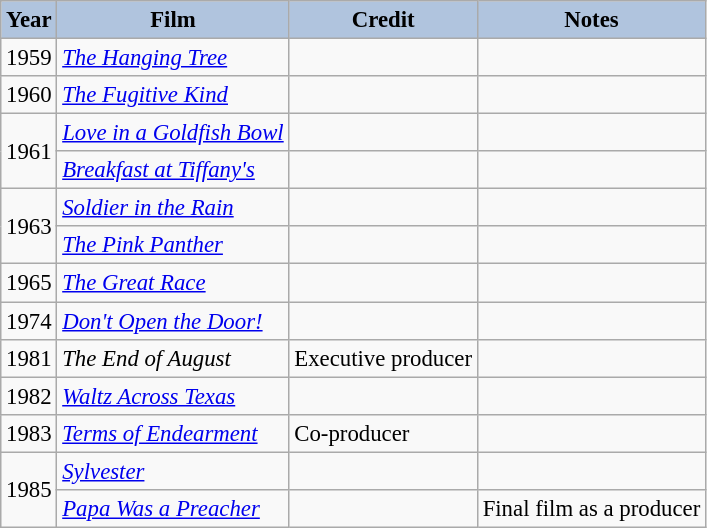<table class="wikitable" style="font-size:95%;">
<tr>
<th style="background:#B0C4DE;">Year</th>
<th style="background:#B0C4DE;">Film</th>
<th style="background:#B0C4DE;">Credit</th>
<th style="background:#B0C4DE;">Notes</th>
</tr>
<tr>
<td>1959</td>
<td><em><a href='#'>The Hanging Tree</a></em></td>
<td></td>
<td></td>
</tr>
<tr>
<td>1960</td>
<td><em><a href='#'>The Fugitive Kind</a></em></td>
<td></td>
<td></td>
</tr>
<tr>
<td rowspan=2>1961</td>
<td><em><a href='#'>Love in a Goldfish Bowl</a></em></td>
<td></td>
<td></td>
</tr>
<tr>
<td><em><a href='#'>Breakfast at Tiffany's</a></em></td>
<td></td>
<td></td>
</tr>
<tr>
<td rowspan=2>1963</td>
<td><em><a href='#'>Soldier in the Rain</a></em></td>
<td></td>
<td></td>
</tr>
<tr>
<td><em><a href='#'>The Pink Panther</a></em></td>
<td></td>
<td></td>
</tr>
<tr>
<td>1965</td>
<td><em><a href='#'>The Great Race</a></em></td>
<td></td>
<td></td>
</tr>
<tr>
<td>1974</td>
<td><em><a href='#'>Don't Open the Door!</a></em></td>
<td></td>
<td></td>
</tr>
<tr>
<td>1981</td>
<td><em>The End of August</em></td>
<td>Executive producer</td>
<td></td>
</tr>
<tr>
<td>1982</td>
<td><em><a href='#'>Waltz Across Texas</a></em></td>
<td></td>
<td></td>
</tr>
<tr>
<td>1983</td>
<td><em><a href='#'>Terms of Endearment</a></em></td>
<td>Co-producer</td>
<td></td>
</tr>
<tr>
<td rowspan=2>1985</td>
<td><em><a href='#'>Sylvester</a></em></td>
<td></td>
<td></td>
</tr>
<tr>
<td><em><a href='#'>Papa Was a Preacher</a></em></td>
<td></td>
<td>Final film as a producer</td>
</tr>
</table>
